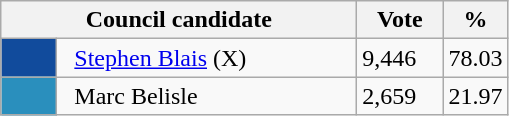<table class="wikitable">
<tr>
<th width="230px" colspan="2">Council candidate</th>
<th width="50px">Vote</th>
<th width="30px">%</th>
</tr>
<tr>
<td bgcolor=#114B9C width="30px"> </td>
<td>  <a href='#'>Stephen Blais</a> (X)</td>
<td>9,446</td>
<td>78.03</td>
</tr>
<tr>
<td bgcolor=#2A8FBD width="30px"> </td>
<td>  Marc Belisle</td>
<td>2,659</td>
<td>21.97</td>
</tr>
</table>
